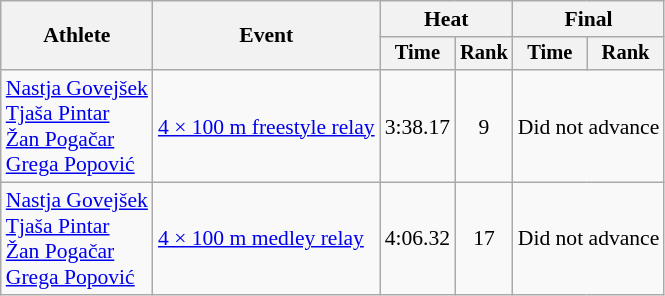<table class=wikitable style="font-size:90%">
<tr>
<th rowspan=2>Athlete</th>
<th rowspan=2>Event</th>
<th colspan="2">Heat</th>
<th colspan="2">Final</th>
</tr>
<tr style="font-size:95%">
<th>Time</th>
<th>Rank</th>
<th>Time</th>
<th>Rank</th>
</tr>
<tr align=center>
<td align=left><a href='#'>Nastja Govejšek</a><br><a href='#'>Tjaša Pintar</a><br><a href='#'>Žan Pogačar</a><br><a href='#'>Grega Popović</a></td>
<td align=left><a href='#'>4 × 100 m freestyle relay</a></td>
<td>3:38.17</td>
<td>9</td>
<td colspan=2>Did not advance</td>
</tr>
<tr align=center>
<td align=left><a href='#'>Nastja Govejšek</a><br><a href='#'>Tjaša Pintar</a><br><a href='#'>Žan Pogačar</a><br><a href='#'>Grega Popović</a></td>
<td align=left><a href='#'>4 × 100 m medley relay</a></td>
<td>4:06.32</td>
<td>17</td>
<td colspan=2>Did not advance</td>
</tr>
</table>
